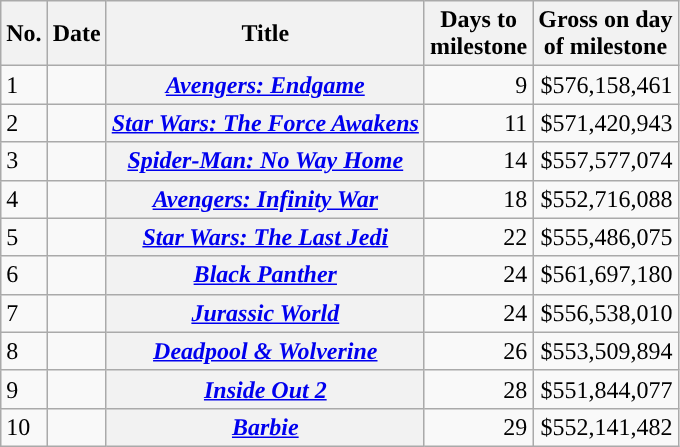<table class="wikitable">
<tr>
<th scope="col">No.</th>
<th scope="col">Date</th>
<th scope="col">Title</th>
<th scope="col">Days to <br>milestone</th>
<th scope="col">Gross on day <br>of milestone</th>
</tr>
<tr>
<td>1</td>
<td></td>
<th scope="row"><em><a href='#'>Avengers: Endgame</a></em></th>
<td style="text-align:right;">9</td>
<td style="text-align:right;">$576,158,461</td>
</tr>
<tr>
<td>2</td>
<td></td>
<th scope="row"><em><a href='#'>Star Wars: The Force Awakens</a></em></th>
<td style="text-align:right;">11</td>
<td style="text-align:right;">$571,420,943</td>
</tr>
<tr>
<td>3</td>
<td></td>
<th scope="row"><em><a href='#'>Spider-Man: No Way Home</a></em></th>
<td style="text-align:right;">14</td>
<td style="text-align:right;">$557,577,074</td>
</tr>
<tr>
<td>4</td>
<td></td>
<th scope="row"><em><a href='#'>Avengers: Infinity War</a></em></th>
<td style="text-align:right;">18</td>
<td style="text-align:right;">$552,716,088</td>
</tr>
<tr>
<td>5</td>
<td></td>
<th scope="row"><em><a href='#'>Star Wars: The Last Jedi</a></em></th>
<td style="text-align:right;">22</td>
<td style="text-align:right;">$555,486,075</td>
</tr>
<tr>
<td>6</td>
<td></td>
<th scope="row"><em><a href='#'>Black Panther</a></em></th>
<td style="text-align:right;">24</td>
<td style="text-align:right;">$561,697,180</td>
</tr>
<tr>
<td>7</td>
<td></td>
<th scope="row"><em><a href='#'>Jurassic World</a></em></th>
<td style="text-align:right;">24</td>
<td style="text-align:right;">$556,538,010</td>
</tr>
<tr>
<td>8</td>
<td></td>
<th scope="row"><em><a href='#'>Deadpool & Wolverine</a></em></th>
<td style="text-align:right;">26</td>
<td style="text-align:right;">$553,509,894</td>
</tr>
<tr>
<td>9</td>
<td></td>
<th scope="row"><em><a href='#'>Inside Out 2</a></em></th>
<td style="text-align:right;">28</td>
<td style="text-align:right;">$551,844,077</td>
</tr>
<tr>
<td>10</td>
<td></td>
<th scope="row"><em><a href='#'>Barbie</a></em></th>
<td style="text-align:right;">29</td>
<td style="text-align:right;">$552,141,482</td>
</tr>
</table>
